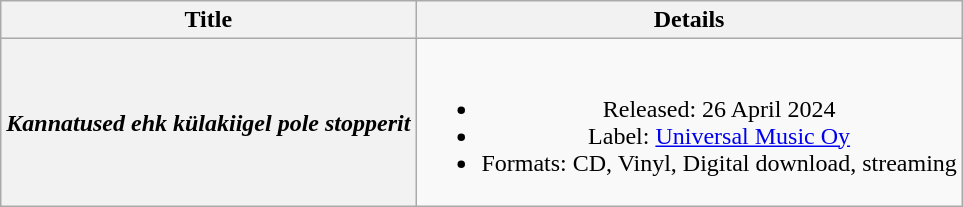<table class="wikitable plainrowheaders" style="text-align:center;" border="1">
<tr>
<th scope="col">Title</th>
<th scope="col">Details</th>
</tr>
<tr>
<th scope="row"><em>Kannatused ehk külakiigel pole stopperit</em><br></th>
<td><br><ul><li>Released: 26 April 2024</li><li>Label: <a href='#'>Universal Music Oy</a></li><li>Formats: CD, Vinyl, Digital download, streaming</li></ul></td>
</tr>
</table>
